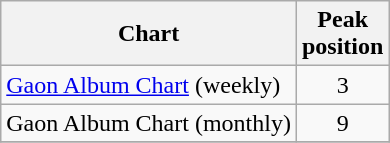<table class="wikitable plainrowheaders sortable">
<tr>
<th>Chart</th>
<th>Peak<br>position</th>
</tr>
<tr>
<td><a href='#'>Gaon Album Chart</a> (weekly)</td>
<td align=center>3</td>
</tr>
<tr>
<td>Gaon Album Chart (monthly)</td>
<td align=center>9</td>
</tr>
<tr>
</tr>
</table>
